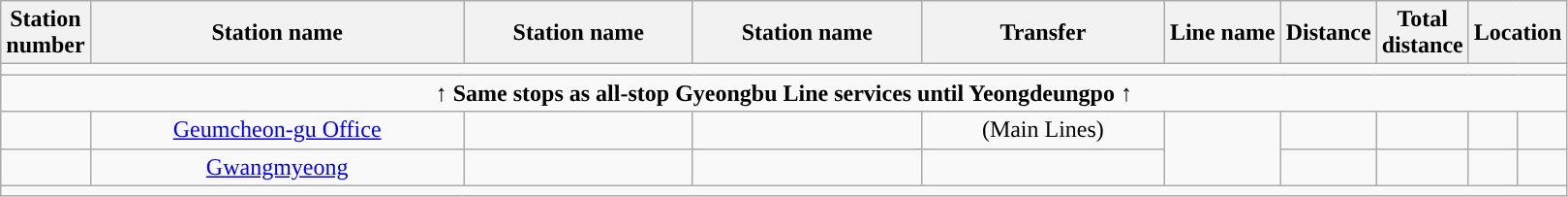<table class="wikitable" style="text-align:center;">
<tr>
<th>Station<br>number</th>
<th width="250">Station name<br></th>
<th width="150">Station name<br></th>
<th width="150">Station name<br></th>
<th width="160">Transfer</th>
<th>Line name</th>
<th>Distance<br></th>
<th>Total<br>distance</th>
<th colspan = "2">Location</th>
</tr>
<tr style="background:#">
<td colspan = "10"></td>
</tr>
<tr>
<td colspan = "10"><strong>↑ Same stops as all-stop Gyeongbu Line services until Yeongdeungpo ↑</strong></td>
</tr>
<tr>
<td></td>
<td><a href='#'>Geumcheon-gu Office</a></td>
<td></td>
<td></td>
<td> <small></small> (Main Lines)</td>
<td rowspan = "2"></td>
<td></td>
<td></td>
<td></td>
<td></td>
</tr>
<tr>
<td></td>
<td><a href='#'>Gwangmyeong</a></td>
<td></td>
<td></td>
<td></td>
<td></td>
<td></td>
<td></td>
<td></td>
</tr>
<tr style="background:#">
<td colspan = "10"></td>
</tr>
</table>
